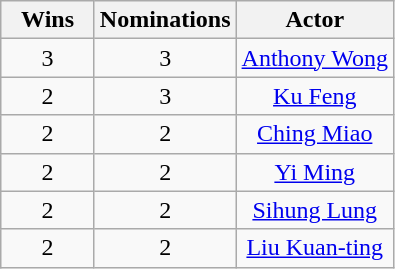<table class="wikitable sortable" style="text-align:center;">
<tr>
<th scope="col" width="55">Wins</th>
<th scope="col" align="center">Nominations</th>
<th scope="col" align="center">Actor</th>
</tr>
<tr>
<td style="text-align:center">3</td>
<td style="text-align:center">3</td>
<td><a href='#'>Anthony Wong</a></td>
</tr>
<tr>
<td style="text-align:center">2</td>
<td style="text-align:center">3</td>
<td><a href='#'>Ku Feng</a></td>
</tr>
<tr>
<td style="text-align:center">2</td>
<td style="text-align:center">2</td>
<td><a href='#'>Ching Miao</a></td>
</tr>
<tr>
<td style="text-align:center">2</td>
<td style="text-align:center">2</td>
<td><a href='#'>Yi Ming</a></td>
</tr>
<tr>
<td style="text-align:center">2</td>
<td style="text-align:center">2</td>
<td><a href='#'>Sihung Lung</a></td>
</tr>
<tr>
<td style="text-align:center">2</td>
<td style="text-align:center">2</td>
<td><a href='#'>Liu Kuan-ting</a></td>
</tr>
</table>
